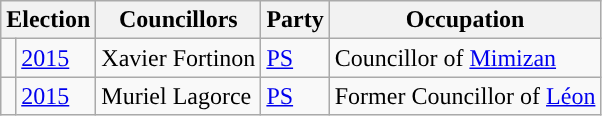<table class="wikitable">
<tr>
<th colspan="2">Election</th>
<th>Councillors</th>
<th>Party</th>
<th>Occupation</th>
</tr>
<tr>
<td style="background-color: "></td>
<td><a href='#'>2015</a></td>
<td>Xavier Fortinon</td>
<td><a href='#'>PS</a></td>
<td>Councillor of <a href='#'>Mimizan</a></td>
</tr>
<tr>
<td style="background-color: "></td>
<td><a href='#'>2015</a></td>
<td>Muriel Lagorce</td>
<td><a href='#'>PS</a></td>
<td>Former Councillor of <a href='#'>Léon</a></td>
</tr>
</table>
